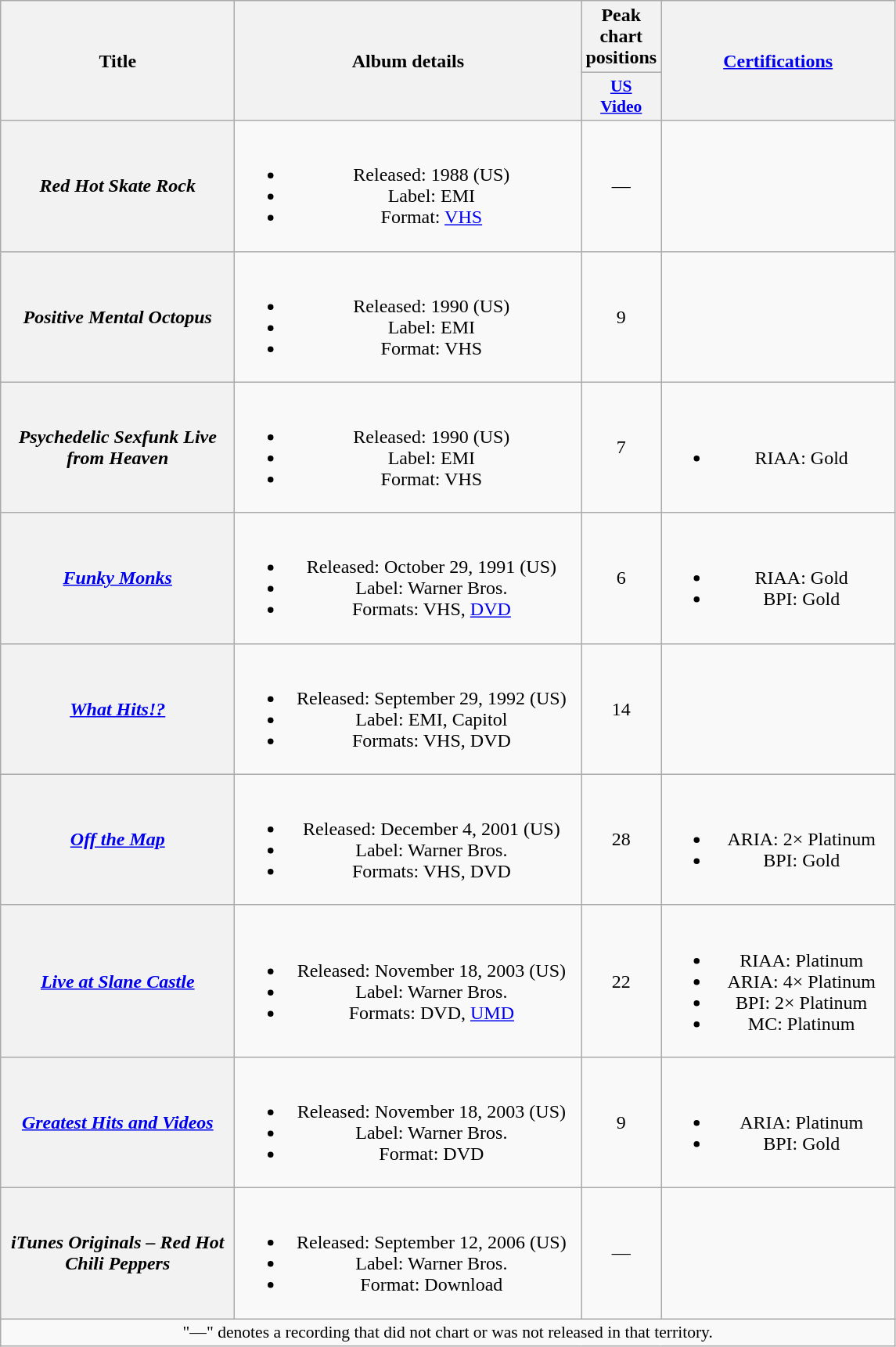<table class="wikitable plainrowheaders" style="text-align:center;">
<tr>
<th scope="col" rowspan="2" style="width:12em;">Title</th>
<th scope="col" rowspan="2" style="width:18em;">Album details</th>
<th scope="col">Peak chart positions</th>
<th scope="col" rowspan="2" style="width:12em;"><a href='#'>Certifications</a></th>
</tr>
<tr>
<th scope="col" style="width:3em;font-size:90%;"><a href='#'>US<br>Video</a><br></th>
</tr>
<tr>
<th scope="row"><em>Red Hot Skate Rock</em></th>
<td><br><ul><li>Released: 1988 <span>(US)</span></li><li>Label: EMI</li><li>Format: <a href='#'>VHS</a></li></ul></td>
<td>—</td>
<td></td>
</tr>
<tr>
<th scope="row"><em>Positive Mental Octopus</em></th>
<td><br><ul><li>Released: 1990 <span>(US)</span></li><li>Label: EMI</li><li>Format: VHS</li></ul></td>
<td>9</td>
<td></td>
</tr>
<tr>
<th scope="row"><em>Psychedelic Sexfunk Live from Heaven</em></th>
<td><br><ul><li>Released: 1990 <span>(US)</span></li><li>Label: EMI</li><li>Format: VHS</li></ul></td>
<td>7</td>
<td><br><ul><li>RIAA: Gold</li></ul></td>
</tr>
<tr>
<th scope="row"><em><a href='#'>Funky Monks</a></em></th>
<td><br><ul><li>Released: October 29, 1991 <span>(US)</span></li><li>Label: Warner Bros.</li><li>Formats: VHS, <a href='#'>DVD</a></li></ul></td>
<td>6</td>
<td><br><ul><li>RIAA: Gold</li><li>BPI: Gold</li></ul></td>
</tr>
<tr>
<th scope="row"><em><a href='#'>What Hits!?</a></em></th>
<td><br><ul><li>Released: September 29, 1992 <span>(US)</span></li><li>Label: EMI, Capitol</li><li>Formats: VHS, DVD</li></ul></td>
<td>14</td>
<td></td>
</tr>
<tr>
<th scope="row"><em><a href='#'>Off the Map</a></em></th>
<td><br><ul><li>Released: December 4, 2001 <span>(US)</span></li><li>Label: Warner Bros.</li><li>Formats: VHS, DVD</li></ul></td>
<td>28</td>
<td><br><ul><li>ARIA: 2× Platinum</li><li>BPI: Gold</li></ul></td>
</tr>
<tr>
<th scope="row"><em><a href='#'>Live at Slane Castle</a></em></th>
<td><br><ul><li>Released: November 18, 2003 <span>(US)</span></li><li>Label: Warner Bros.</li><li>Formats: DVD, <a href='#'>UMD</a></li></ul></td>
<td>22</td>
<td><br><ul><li>RIAA: Platinum</li><li>ARIA: 4× Platinum</li><li>BPI: 2× Platinum</li><li>MC: Platinum</li></ul></td>
</tr>
<tr>
<th scope="row"><em><a href='#'>Greatest Hits and Videos</a></em></th>
<td><br><ul><li>Released: November 18, 2003 <span>(US)</span></li><li>Label: Warner Bros.</li><li>Format: DVD</li></ul></td>
<td>9</td>
<td><br><ul><li>ARIA: Platinum</li><li>BPI: Gold</li></ul></td>
</tr>
<tr>
<th scope="row"><em>iTunes Originals – Red Hot Chili Peppers</em></th>
<td><br><ul><li>Released: September 12, 2006 <span>(US)</span></li><li>Label: Warner Bros.</li><li>Format: Download</li></ul></td>
<td>—</td>
<td></td>
</tr>
<tr>
<td colspan="4" style="font-size:90%">"—" denotes a recording that did not chart or was not released in that territory.</td>
</tr>
</table>
